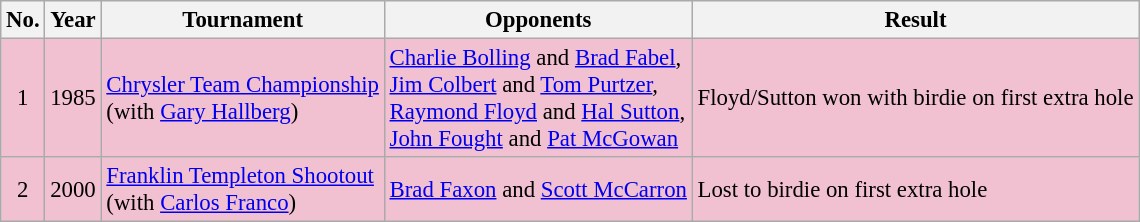<table class="wikitable" style="font-size:95%;">
<tr>
<th>No.</th>
<th>Year</th>
<th>Tournament</th>
<th>Opponents</th>
<th>Result</th>
</tr>
<tr style="background:#F2C1D1;">
<td align=center>1</td>
<td>1985</td>
<td><a href='#'>Chrysler Team Championship</a><br>(with  <a href='#'>Gary Hallberg</a>)</td>
<td> <a href='#'>Charlie Bolling</a> and  <a href='#'>Brad Fabel</a>,<br> <a href='#'>Jim Colbert</a> and  <a href='#'>Tom Purtzer</a>,<br> <a href='#'>Raymond Floyd</a> and  <a href='#'>Hal Sutton</a>,<br> <a href='#'>John Fought</a> and  <a href='#'>Pat McGowan</a></td>
<td>Floyd/Sutton won with birdie on first extra hole</td>
</tr>
<tr style="background:#F2C1D1;">
<td align=center>2</td>
<td>2000</td>
<td><a href='#'>Franklin Templeton Shootout</a><br>(with  <a href='#'>Carlos Franco</a>)</td>
<td> <a href='#'>Brad Faxon</a> and  <a href='#'>Scott McCarron</a></td>
<td>Lost to birdie on first extra hole</td>
</tr>
</table>
